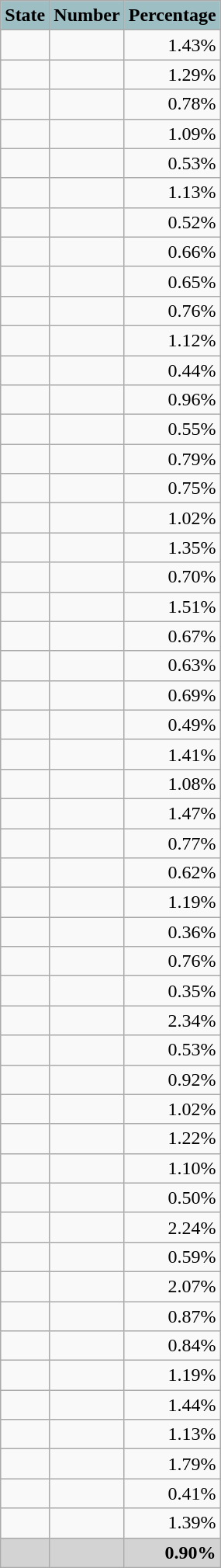<table class="wikitable sortable">
<tr>
<th style="text-align:center; background-color:#9dbec3;"><strong>State</strong></th>
<th style="text-align:center; background-color:#9dbec3;"><strong>Number</strong></th>
<th style="text-align:center; background-color:#9dbec3;"><strong>Percentage</strong></th>
</tr>
<tr>
<td border = "1"></td>
<td align="right"></td>
<td align="right">1.43%</td>
</tr>
<tr>
<td border = "1"></td>
<td align="right"></td>
<td align="right">1.29%</td>
</tr>
<tr>
<td border = "1"></td>
<td align="right"></td>
<td align="right">0.78%</td>
</tr>
<tr>
<td border = "1"></td>
<td align="right"></td>
<td align="right">1.09%</td>
</tr>
<tr>
<td border = "1"></td>
<td align="right"></td>
<td align="right">0.53%</td>
</tr>
<tr>
<td border = "1"></td>
<td align="right"></td>
<td align="right">1.13%</td>
</tr>
<tr>
<td border = "1"></td>
<td align="right"></td>
<td align="right">0.52%</td>
</tr>
<tr>
<td border = "1"></td>
<td align="right"></td>
<td align="right">0.66%</td>
</tr>
<tr>
<td border = "1"></td>
<td align="right"></td>
<td align="right">0.65%</td>
</tr>
<tr>
<td border = "1"></td>
<td align="right"></td>
<td align="right">0.76%</td>
</tr>
<tr>
<td border = "1"></td>
<td align="right"></td>
<td align="right">1.12%</td>
</tr>
<tr>
<td border = "1"></td>
<td align="right"></td>
<td align="right">0.44%</td>
</tr>
<tr>
<td border = "1"></td>
<td align="right"></td>
<td align="right">0.96%</td>
</tr>
<tr>
<td border = "1"></td>
<td align="right"></td>
<td align="right">0.55%</td>
</tr>
<tr>
<td border = "1"></td>
<td align="right"></td>
<td align="right">0.79%</td>
</tr>
<tr>
<td border = "1"></td>
<td align="right"></td>
<td align="right">0.75%</td>
</tr>
<tr>
<td border = "1"></td>
<td align="right"></td>
<td align="right">1.02%</td>
</tr>
<tr>
<td border = "1"></td>
<td align="right"></td>
<td align="right">1.35%</td>
</tr>
<tr>
<td border = "1"></td>
<td align="right"></td>
<td align="right">0.70%</td>
</tr>
<tr>
<td border = "1"></td>
<td align="right"></td>
<td align="right">1.51%</td>
</tr>
<tr>
<td border = "1"></td>
<td align="right"></td>
<td align="right">0.67%</td>
</tr>
<tr>
<td border = "1"></td>
<td align="right"></td>
<td align="right">0.63%</td>
</tr>
<tr>
<td border = "1"></td>
<td align="right"></td>
<td align="right">0.69%</td>
</tr>
<tr>
<td border = "1"></td>
<td align="right"></td>
<td align="right">0.49%</td>
</tr>
<tr>
<td border = "1"></td>
<td align="right"></td>
<td align="right">1.41%</td>
</tr>
<tr>
<td border = "1"></td>
<td align="right"></td>
<td align="right">1.08%</td>
</tr>
<tr>
<td border = "1"></td>
<td align="right"></td>
<td align="right">1.47%</td>
</tr>
<tr>
<td border = "1"></td>
<td align="right"></td>
<td align="right">0.77%</td>
</tr>
<tr>
<td border = "1"></td>
<td align="right"></td>
<td align="right">0.62%</td>
</tr>
<tr>
<td border = "1"></td>
<td align="right"></td>
<td align="right">1.19%</td>
</tr>
<tr>
<td border = "1"></td>
<td align="right"></td>
<td align="right">0.36%</td>
</tr>
<tr>
<td border = "1"></td>
<td align="right"></td>
<td align="right">0.76%</td>
</tr>
<tr>
<td border = "1"></td>
<td align="right"></td>
<td align="right">0.35%</td>
</tr>
<tr>
<td border = "1"></td>
<td align="right"></td>
<td align="right">2.34%</td>
</tr>
<tr>
<td border = "1"></td>
<td align="right"></td>
<td align="right">0.53%</td>
</tr>
<tr>
<td border = "1"></td>
<td align="right"></td>
<td align="right">0.92%</td>
</tr>
<tr>
<td border = "1"></td>
<td align="right"></td>
<td align="right">1.02%</td>
</tr>
<tr>
<td border = "1"></td>
<td align="right"></td>
<td align="right">1.22%</td>
</tr>
<tr>
<td border = "1"></td>
<td align="right"></td>
<td align="right">1.10%</td>
</tr>
<tr>
<td border = "1"></td>
<td align="right"></td>
<td align="right">0.50%</td>
</tr>
<tr>
<td border = "1"></td>
<td align="right"></td>
<td align="right">2.24%</td>
</tr>
<tr>
<td border = "1"></td>
<td align="right"></td>
<td align="right">0.59%</td>
</tr>
<tr>
<td border = "1"></td>
<td align="right"></td>
<td align="right">2.07%</td>
</tr>
<tr>
<td border = "1"></td>
<td align="right"></td>
<td align="right">0.87%</td>
</tr>
<tr>
<td border = "1"></td>
<td align="right"></td>
<td align="right">0.84%</td>
</tr>
<tr>
<td border = "1"></td>
<td align="right"></td>
<td align="right">1.19%</td>
</tr>
<tr>
<td border = "1"></td>
<td align="right"></td>
<td align="right">1.44%</td>
</tr>
<tr>
<td border = "1"></td>
<td align="right"></td>
<td align="right">1.13%</td>
</tr>
<tr>
<td border = "1"></td>
<td align="right"></td>
<td align="right">1.79%</td>
</tr>
<tr>
<td border = "1"></td>
<td align="right"></td>
<td align="right">0.41%</td>
</tr>
<tr>
<td border = "1"></td>
<td align="right"></td>
<td align="right">1.39%</td>
</tr>
<tr class="sortbottom" bgcolor="lightgrey">
<td border = "1"><strong></strong></td>
<td align="right"><strong></strong></td>
<td align="right"><strong>0.90%</strong></td>
</tr>
</table>
